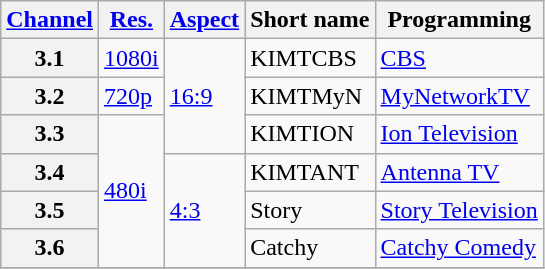<table class="wikitable">
<tr>
<th scope="col"><a href='#'>Channel</a></th>
<th scope="col"><a href='#'>Res.</a></th>
<th scope="col"><a href='#'>Aspect</a></th>
<th scope="col">Short name</th>
<th scope="col">Programming</th>
</tr>
<tr>
<th scope="row">3.1</th>
<td><a href='#'>1080i</a></td>
<td rowspan="3"><a href='#'>16:9</a></td>
<td>KIMTCBS</td>
<td><a href='#'>CBS</a></td>
</tr>
<tr>
<th scope="row">3.2</th>
<td><a href='#'>720p</a></td>
<td>KIMTMyN</td>
<td><a href='#'>MyNetworkTV</a></td>
</tr>
<tr>
<th scope="row">3.3</th>
<td rowspan=4><a href='#'>480i</a></td>
<td>KIMTION</td>
<td><a href='#'>Ion Television</a></td>
</tr>
<tr>
<th scope="row">3.4</th>
<td rowspan=3><a href='#'>4:3</a></td>
<td>KIMTANT</td>
<td><a href='#'>Antenna TV</a></td>
</tr>
<tr>
<th scope="row">3.5</th>
<td>Story</td>
<td><a href='#'>Story Television</a></td>
</tr>
<tr>
<th scope="row">3.6</th>
<td>Catchy</td>
<td><a href='#'>Catchy Comedy</a></td>
</tr>
<tr>
</tr>
</table>
